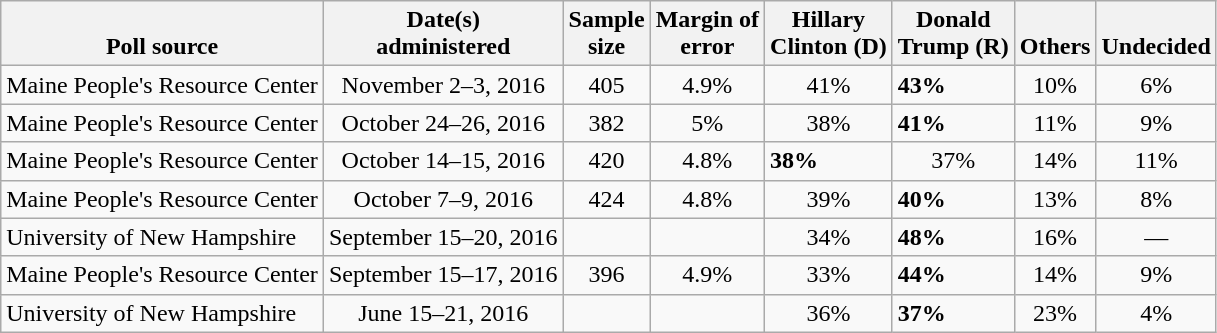<table class="wikitable">
<tr valign= bottom>
<th>Poll source</th>
<th>Date(s)<br>administered</th>
<th class=small>Sample<br>size</th>
<th>Margin of<br>error</th>
<th>Hillary<br>Clinton (D)</th>
<th>Donald<br>Trump (R)</th>
<th>Others</th>
<th>Undecided</th>
</tr>
<tr>
<td>Maine People's Resource Center</td>
<td align="center">November 2–3, 2016</td>
<td align="center">405</td>
<td align="center">4.9%</td>
<td align="center">41%</td>
<td><strong>43%</strong></td>
<td align="center">10%</td>
<td align="center">6%</td>
</tr>
<tr>
<td>Maine People's Resource Center</td>
<td align="center">October 24–26, 2016</td>
<td align="center">382</td>
<td align="center">5%</td>
<td align="center">38%</td>
<td><strong>41%</strong></td>
<td align="center">11%</td>
<td align="center">9%</td>
</tr>
<tr>
<td>Maine People's Resource Center</td>
<td align="center">October 14–15, 2016</td>
<td align="center">420</td>
<td align="center">4.8%</td>
<td><strong>38%</strong></td>
<td align="center">37%</td>
<td align="center">14%</td>
<td align="center">11%</td>
</tr>
<tr>
<td>Maine People's Resource Center</td>
<td align=center>October 7–9, 2016</td>
<td align=center>424</td>
<td align=center>4.8%</td>
<td align=center>39%</td>
<td><strong>40%</strong></td>
<td align=center>13%</td>
<td align=center>8%</td>
</tr>
<tr>
<td>University of New Hampshire</td>
<td align=center>September 15–20, 2016</td>
<td align=center></td>
<td align=center></td>
<td align=center>34%</td>
<td><strong>48%</strong></td>
<td align=center>16%</td>
<td align=center>—</td>
</tr>
<tr>
<td>Maine People's Resource Center</td>
<td align=center>September 15–17, 2016</td>
<td align=center>396</td>
<td align=center>4.9%</td>
<td align=center>33%</td>
<td><strong>44%</strong></td>
<td align=center>14%</td>
<td align=center>9%</td>
</tr>
<tr>
<td>University of New Hampshire</td>
<td align=center>June 15–21, 2016</td>
<td align=center></td>
<td align=center></td>
<td align=center>36%</td>
<td><strong>37%</strong></td>
<td align=center>23%</td>
<td align=center>4%</td>
</tr>
</table>
